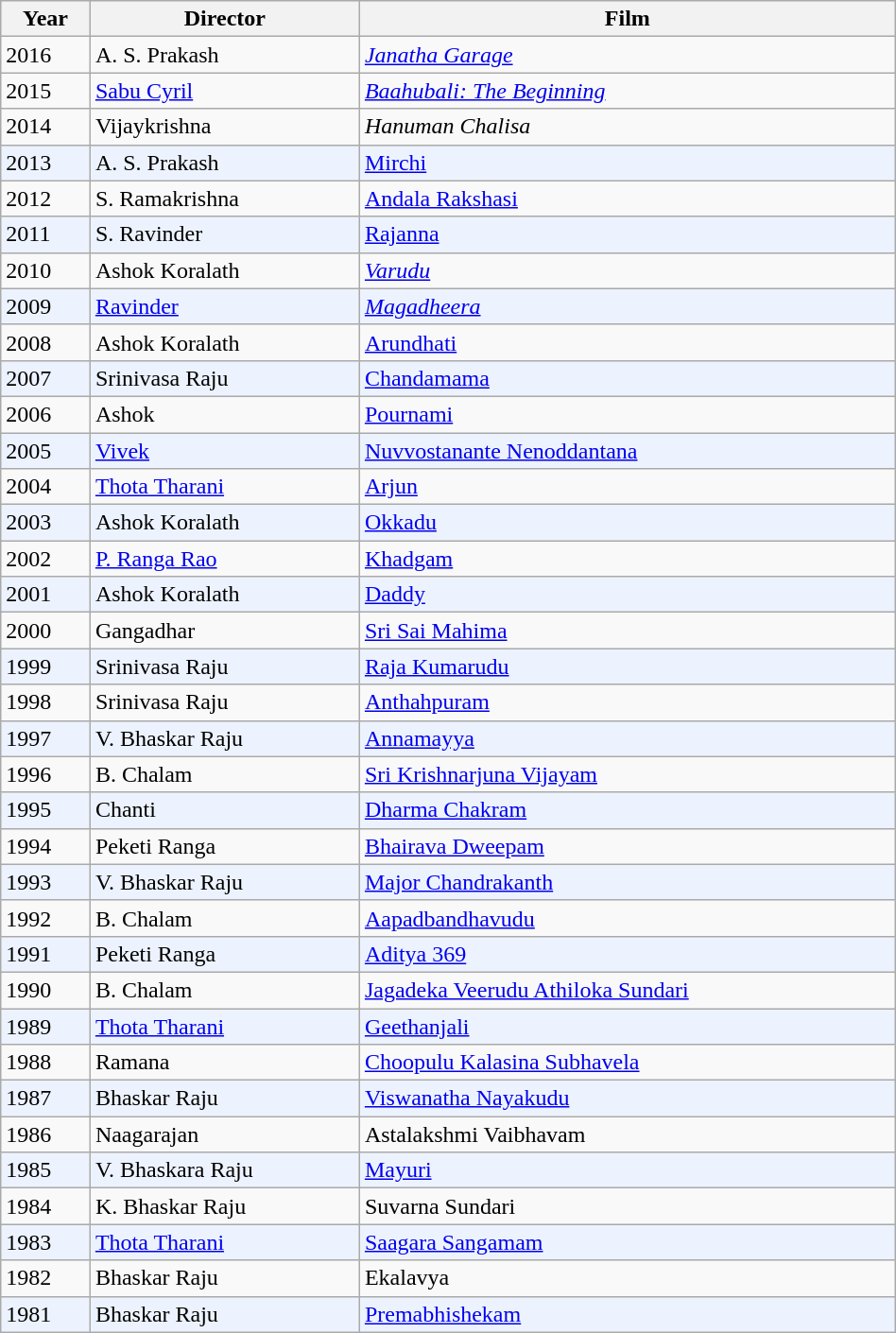<table class="wikitable sortable" border="0" width="50%">
<tr bgcolor="#d1e4fd">
<th>Year</th>
<th>Director</th>
<th>Film</th>
</tr>
<tr>
<td>2016</td>
<td>A. S. Prakash</td>
<td><em><a href='#'>Janatha Garage</a></em></td>
</tr>
<tr>
<td>2015</td>
<td><a href='#'>Sabu Cyril</a></td>
<td><em><a href='#'>Baahubali: The Beginning</a></em></td>
</tr>
<tr>
<td>2014</td>
<td>Vijaykrishna</td>
<td><em>Hanuman Chalisa</em></td>
</tr>
<tr bgcolor="#edf3fe">
<td>2013</td>
<td>A. S. Prakash</td>
<td><a href='#'>Mirchi</a></td>
</tr>
<tr>
<td>2012</td>
<td>S. Ramakrishna</td>
<td><a href='#'>Andala Rakshasi</a></td>
</tr>
<tr bgcolor="#edf3fe">
<td>2011</td>
<td>S. Ravinder</td>
<td><a href='#'>Rajanna</a></td>
</tr>
<tr>
<td>2010</td>
<td>Ashok Koralath</td>
<td><em><a href='#'>Varudu</a></em></td>
</tr>
<tr bgcolor="#edf3fe">
<td>2009</td>
<td><a href='#'>Ravinder</a></td>
<td><em><a href='#'>Magadheera</a></em></td>
</tr>
<tr>
<td>2008</td>
<td>Ashok Koralath</td>
<td><a href='#'>Arundhati</a></td>
</tr>
<tr bgcolor="#edf3fe">
<td>2007</td>
<td>Srinivasa Raju</td>
<td><a href='#'>Chandamama</a></td>
</tr>
<tr>
<td>2006</td>
<td>Ashok</td>
<td><a href='#'>Pournami</a></td>
</tr>
<tr bgcolor="#edf3fe">
<td>2005</td>
<td><a href='#'>Vivek</a></td>
<td><a href='#'>Nuvvostanante Nenoddantana</a></td>
</tr>
<tr>
<td>2004</td>
<td><a href='#'>Thota Tharani</a></td>
<td><a href='#'>Arjun</a></td>
</tr>
<tr bgcolor="#edf3fe">
<td>2003</td>
<td>Ashok Koralath</td>
<td><a href='#'>Okkadu</a></td>
</tr>
<tr>
<td>2002</td>
<td><a href='#'>P. Ranga Rao</a></td>
<td><a href='#'>Khadgam</a></td>
</tr>
<tr bgcolor="#edf3fe">
<td>2001</td>
<td>Ashok Koralath</td>
<td><a href='#'>Daddy</a></td>
</tr>
<tr>
<td>2000</td>
<td>Gangadhar</td>
<td><a href='#'>Sri Sai Mahima</a></td>
</tr>
<tr bgcolor="#edf3fe">
<td>1999</td>
<td>Srinivasa Raju</td>
<td><a href='#'>Raja Kumarudu</a></td>
</tr>
<tr>
<td>1998</td>
<td>Srinivasa Raju</td>
<td><a href='#'>Anthahpuram</a></td>
</tr>
<tr bgcolor="#edf3fe">
<td>1997</td>
<td>V. Bhaskar Raju</td>
<td><a href='#'>Annamayya</a></td>
</tr>
<tr>
<td>1996</td>
<td>B. Chalam</td>
<td><a href='#'>Sri Krishnarjuna Vijayam</a></td>
</tr>
<tr bgcolor="#edf3fe">
<td>1995</td>
<td>Chanti</td>
<td><a href='#'>Dharma Chakram</a></td>
</tr>
<tr>
<td>1994</td>
<td>Peketi Ranga</td>
<td><a href='#'>Bhairava Dweepam</a></td>
</tr>
<tr bgcolor="#edf3fe">
<td>1993</td>
<td>V. Bhaskar Raju</td>
<td><a href='#'>Major Chandrakanth</a></td>
</tr>
<tr>
<td>1992</td>
<td>B. Chalam</td>
<td><a href='#'>Aapadbandhavudu</a></td>
</tr>
<tr bgcolor="#edf3fe">
<td>1991</td>
<td>Peketi Ranga</td>
<td><a href='#'>Aditya 369</a></td>
</tr>
<tr>
<td>1990</td>
<td>B. Chalam</td>
<td><a href='#'>Jagadeka Veerudu Athiloka Sundari</a></td>
</tr>
<tr bgcolor="#edf3fe">
<td>1989</td>
<td><a href='#'>Thota Tharani</a></td>
<td><a href='#'>Geethanjali</a></td>
</tr>
<tr>
<td>1988</td>
<td>Ramana</td>
<td><a href='#'>Choopulu Kalasina Subhavela</a></td>
</tr>
<tr bgcolor="#edf3fe">
<td>1987</td>
<td>Bhaskar Raju</td>
<td><a href='#'>Viswanatha Nayakudu</a></td>
</tr>
<tr>
<td>1986</td>
<td>Naagarajan</td>
<td>Astalakshmi Vaibhavam</td>
</tr>
<tr bgcolor="#edf3fe">
<td>1985</td>
<td>V. Bhaskara Raju</td>
<td><a href='#'>Mayuri</a></td>
</tr>
<tr>
<td>1984</td>
<td>K. Bhaskar Raju</td>
<td>Suvarna Sundari</td>
</tr>
<tr bgcolor="#edf3fe">
<td>1983</td>
<td><a href='#'>Thota Tharani</a></td>
<td><a href='#'>Saagara Sangamam</a></td>
</tr>
<tr>
<td>1982</td>
<td>Bhaskar Raju</td>
<td>Ekalavya</td>
</tr>
<tr bgcolor="#edf3fe">
<td>1981</td>
<td>Bhaskar Raju</td>
<td><a href='#'>Premabhishekam</a></td>
</tr>
</table>
